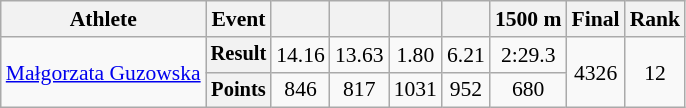<table class="wikitable" style="font-size:90%">
<tr>
<th>Athlete</th>
<th>Event</th>
<th></th>
<th></th>
<th></th>
<th></th>
<th>1500 m</th>
<th>Final</th>
<th>Rank</th>
</tr>
<tr align=center>
<td rowspan=2 align=left><a href='#'>Małgorzata Guzowska</a></td>
<th style="font-size:95%">Result</th>
<td>14.16</td>
<td>13.63</td>
<td>1.80</td>
<td>6.21</td>
<td>2:29.3</td>
<td rowspan=2>4326</td>
<td rowspan=2>12</td>
</tr>
<tr align=center>
<th style="font-size:95%">Points</th>
<td>846</td>
<td>817</td>
<td>1031</td>
<td>952</td>
<td>680</td>
</tr>
</table>
